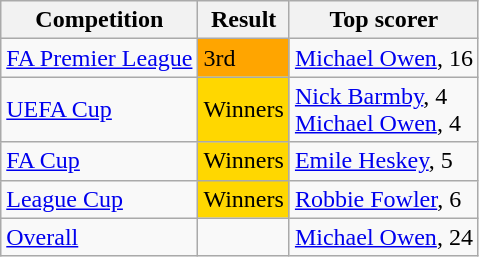<table class="wikitable">
<tr>
<th>Competition</th>
<th>Result</th>
<th>Top scorer</th>
</tr>
<tr>
<td><a href='#'>FA Premier League</a></td>
<td bgcolor="orange">3rd</td>
<td> <a href='#'>Michael Owen</a>, 16</td>
</tr>
<tr>
<td><a href='#'>UEFA Cup</a></td>
<td bgcolor="gold">Winners</td>
<td> <a href='#'>Nick Barmby</a>, 4<br> <a href='#'>Michael Owen</a>, 4</td>
</tr>
<tr>
<td><a href='#'>FA Cup</a></td>
<td bgcolor="gold">Winners</td>
<td> <a href='#'>Emile Heskey</a>, 5</td>
</tr>
<tr>
<td><a href='#'>League Cup</a></td>
<td bgcolor="gold">Winners</td>
<td> <a href='#'>Robbie Fowler</a>, 6</td>
</tr>
<tr>
<td><a href='#'>Overall</a></td>
<td></td>
<td> <a href='#'>Michael Owen</a>, 24</td>
</tr>
</table>
